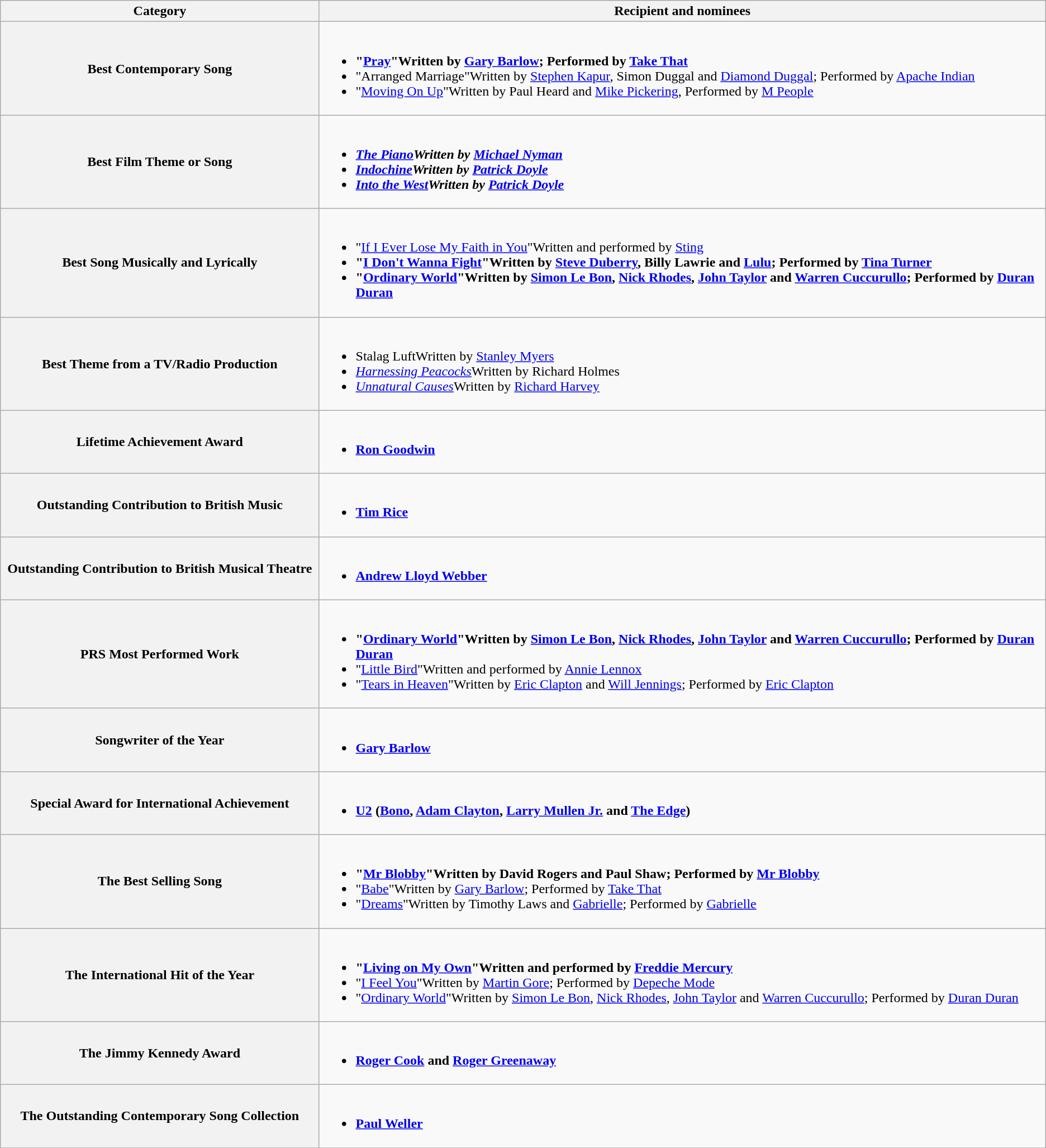<table class="wikitable">
<tr>
<th width="25%">Category</th>
<th width="57%">Recipient and nominees</th>
</tr>
<tr>
<th scope="row">Best Contemporary Song</th>
<td><br><ul><li><strong>"<a href='#'>Pray</a>"Written by <a href='#'>Gary Barlow</a>; Performed by <a href='#'>Take That</a></strong></li><li>"Arranged Marriage"Written by <a href='#'>Stephen Kapur</a>, Simon Duggal and <a href='#'>Diamond Duggal</a>; Performed by <a href='#'>Apache Indian</a></li><li>"<a href='#'>Moving On Up</a>"Written by Paul Heard and <a href='#'>Mike Pickering</a>, Performed by <a href='#'>M People</a></li></ul></td>
</tr>
<tr>
<th scope="row">Best Film Theme or Song</th>
<td><br><ul><li><strong><em><a href='#'>The Piano</a><em>Written by <a href='#'>Michael Nyman</a><strong></li><li></em><a href='#'>Indochine</a><em>Written by <a href='#'>Patrick Doyle</a></li><li></em><a href='#'>Into the West</a><em>Written by <a href='#'>Patrick Doyle</a></li></ul></td>
</tr>
<tr>
<th scope="row">Best Song Musically and Lyrically</th>
<td><br><ul><li></strong>"<a href='#'>If I Ever Lose My Faith in You</a>"Written and performed by <a href='#'>Sting</a><strong></li><li>"<a href='#'>I Don't Wanna Fight</a>"Written by <a href='#'>Steve Duberry</a>, Billy Lawrie and <a href='#'>Lulu</a>; Performed by <a href='#'>Tina Turner</a></li><li>"<a href='#'>Ordinary World</a>"Written by <a href='#'>Simon Le Bon</a>, <a href='#'>Nick Rhodes</a>, <a href='#'>John Taylor</a> and <a href='#'>Warren Cuccurullo</a>; Performed by <a href='#'>Duran Duran</a></li></ul></td>
</tr>
<tr>
<th scope="row">Best Theme from a TV/Radio Production</th>
<td><br><ul><li></em></strong>Stalag Luft</em>Written by <a href='#'>Stanley Myers</a></strong></li><li><em><a href='#'>Harnessing Peacocks</a></em>Written by Richard Holmes</li><li><em><a href='#'>Unnatural Causes</a></em>Written by <a href='#'>Richard Harvey</a></li></ul></td>
</tr>
<tr>
<th scope="row">Lifetime Achievement Award</th>
<td><br><ul><li><strong><a href='#'>Ron Goodwin</a></strong></li></ul></td>
</tr>
<tr>
<th scope="row">Outstanding Contribution to British Music</th>
<td><br><ul><li><strong><a href='#'>Tim Rice</a></strong></li></ul></td>
</tr>
<tr>
<th scope="row">Outstanding Contribution to British Musical Theatre</th>
<td><br><ul><li><strong><a href='#'>Andrew Lloyd Webber</a></strong></li></ul></td>
</tr>
<tr>
<th scope="row">PRS Most Performed Work</th>
<td><br><ul><li><strong>"<a href='#'>Ordinary World</a>"Written by <a href='#'>Simon Le Bon</a>, <a href='#'>Nick Rhodes</a>, <a href='#'>John Taylor</a> and <a href='#'>Warren Cuccurullo</a>; Performed by <a href='#'>Duran Duran</a></strong></li><li>"<a href='#'>Little Bird</a>"Written and performed by <a href='#'>Annie Lennox</a></li><li>"<a href='#'>Tears in Heaven</a>"Written by <a href='#'>Eric Clapton</a> and <a href='#'>Will Jennings</a>; Performed by <a href='#'>Eric Clapton</a></li></ul></td>
</tr>
<tr>
<th scope="row">Songwriter of the Year</th>
<td><br><ul><li><strong><a href='#'>Gary Barlow</a></strong></li></ul></td>
</tr>
<tr>
<th scope="row">Special Award for International Achievement</th>
<td><br><ul><li><strong><a href='#'>U2</a> (<a href='#'>Bono</a>, <a href='#'>Adam Clayton</a>, <a href='#'>Larry Mullen Jr.</a> and <a href='#'>The Edge</a>)</strong></li></ul></td>
</tr>
<tr>
<th scope="row">The Best Selling Song</th>
<td><br><ul><li><strong>"<a href='#'>Mr Blobby</a>"Written by David Rogers and Paul Shaw; Performed by <a href='#'>Mr Blobby</a></strong></li><li>"<a href='#'>Babe</a>"Written by <a href='#'>Gary Barlow</a>; Performed by <a href='#'>Take That</a></li><li>"<a href='#'>Dreams</a>"Written by Timothy Laws and <a href='#'>Gabrielle</a>; Performed by <a href='#'>Gabrielle</a></li></ul></td>
</tr>
<tr>
<th scope="row">The International Hit of the Year</th>
<td><br><ul><li><strong>"<a href='#'>Living on My Own</a>"Written and performed by <a href='#'>Freddie Mercury</a></strong></li><li>"<a href='#'>I Feel You</a>"Written by <a href='#'>Martin Gore</a>; Performed by <a href='#'>Depeche Mode</a></li><li>"<a href='#'>Ordinary World</a>"Written by <a href='#'>Simon Le Bon</a>, <a href='#'>Nick Rhodes</a>, <a href='#'>John Taylor</a> and <a href='#'>Warren Cuccurullo</a>; Performed by <a href='#'>Duran Duran</a></li></ul></td>
</tr>
<tr>
<th scope="row">The Jimmy Kennedy Award</th>
<td><br><ul><li><strong><a href='#'>Roger Cook</a> and <a href='#'>Roger Greenaway</a></strong></li></ul></td>
</tr>
<tr>
<th scope="row">The Outstanding Contemporary Song Collection</th>
<td><br><ul><li><strong><a href='#'>Paul Weller</a></strong></li></ul></td>
</tr>
<tr>
</tr>
</table>
